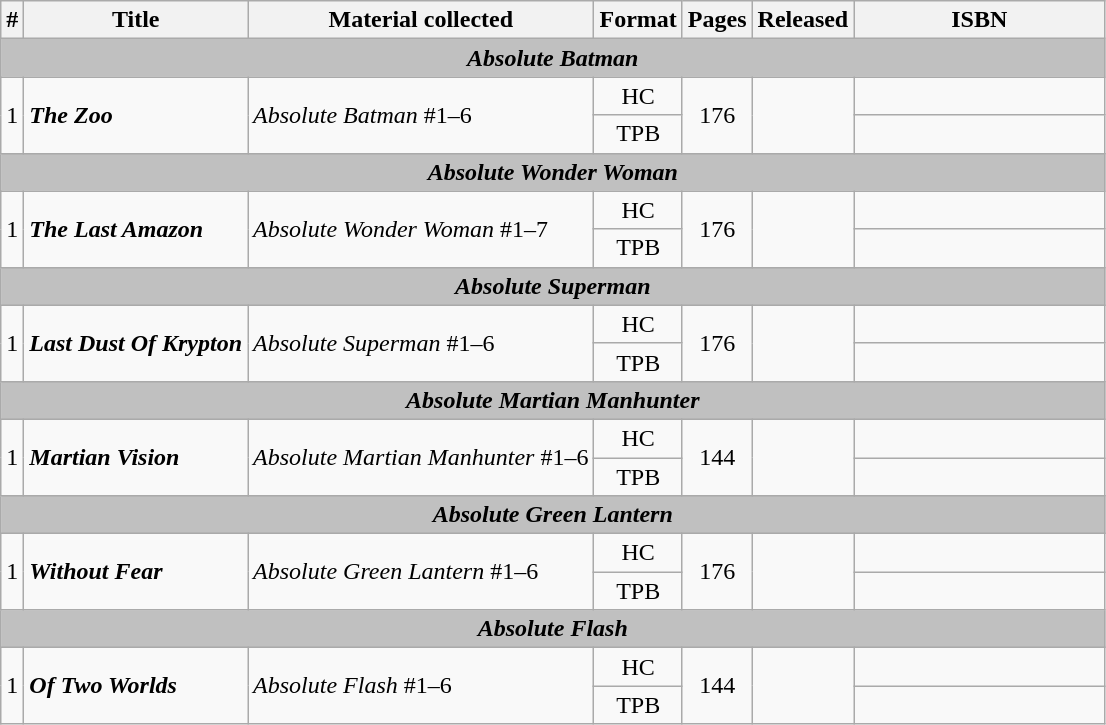<table class="wikitable">
<tr>
<th width="4px">#</th>
<th>Title</th>
<th>Material collected</th>
<th class="unsortable">Format</th>
<th>Pages</th>
<th>Released</th>
<th class="unsortable" style="width: 10em;">ISBN</th>
</tr>
<tr>
<th colspan="7" style="background-color: silver;"><em>Absolute Batman</em></th>
</tr>
<tr>
<td rowspan=2>1</td>
<td rowspan=2><strong><em>The Zoo</em></strong></td>
<td rowspan=2><em>Absolute Batman</em> #1–6</td>
<td style="text-align: center;">HC</td>
<td rowspan=2 style="text-align: center;">176</td>
<td rowspan=2></td>
<td></td>
</tr>
<tr>
<td style="text-align: center;">TPB</td>
<td></td>
</tr>
<tr>
<th colspan=7 style="background-color: silver;"><em>Absolute Wonder Woman</em></th>
</tr>
<tr>
<td rowspan=2>1</td>
<td rowspan=2><strong><em>The Last Amazon</em></strong></td>
<td rowspan=2><em>Absolute Wonder Woman</em> #1–7</td>
<td style="text-align: center;">HC</td>
<td rowspan=2 style="text-align: center;">176</td>
<td rowspan=2></td>
<td></td>
</tr>
<tr>
<td style="text-align: center;">TPB</td>
<td></td>
</tr>
<tr>
<th colspan=7 style="background-color: silver;"><em>Absolute Superman</em></th>
</tr>
<tr>
<td rowspan=2>1</td>
<td rowspan=2><strong><em>Last Dust Of Krypton</em></strong></td>
<td rowspan=2><em>Absolute Superman</em> #1–6</td>
<td style="text-align: center;">HC</td>
<td rowspan=2 style="text-align: center;">176</td>
<td rowspan=2></td>
<td></td>
</tr>
<tr>
<td style="text-align: center;">TPB</td>
<td></td>
</tr>
<tr>
<th colspan="7" style="background-color: silver;"><em>Absolute Martian Manhunter</em></th>
</tr>
<tr>
<td rowspan=2>1</td>
<td rowspan=2><strong><em>Martian Vision</em></strong></td>
<td rowspan=2><em>Absolute Martian Manhunter</em> #1–6</td>
<td style="text-align: center;">HC</td>
<td rowspan=2 style="text-align: center;">144</td>
<td rowspan=2></td>
<td></td>
</tr>
<tr>
<td style="text-align: center;">TPB</td>
<td></td>
</tr>
<tr>
<th colspan="7" style="background-color: silver;"><em>Absolute Green Lantern</em></th>
</tr>
<tr>
<td rowspan=2>1</td>
<td rowspan=2><strong><em>Without Fear</em></strong></td>
<td rowspan=2><em>Absolute Green Lantern</em> #1–6</td>
<td style="text-align: center;">HC</td>
<td rowspan=2 style="text-align: center;">176</td>
<td rowspan=2></td>
<td></td>
</tr>
<tr>
<td style="text-align: center;">TPB</td>
<td></td>
</tr>
<tr>
<th colspan="7" style="background-color: silver;"><em>Absolute Flash</em></th>
</tr>
<tr>
<td rowspan=2>1</td>
<td rowspan=2><strong><em>Of Two Worlds</em></strong></td>
<td rowspan=2><em>Absolute Flash</em> #1–6</td>
<td style="text-align: center;">HC</td>
<td rowspan=2 style="text-align: center;">144</td>
<td rowspan=2></td>
<td></td>
</tr>
<tr>
<td style="text-align: center;">TPB</td>
<td></td>
</tr>
</table>
